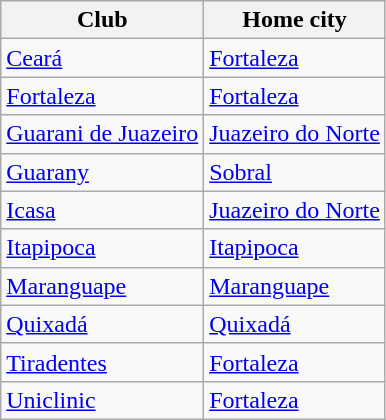<table class="wikitable sortable">
<tr>
<th>Club</th>
<th>Home city</th>
</tr>
<tr>
<td><a href='#'>Ceará</a></td>
<td><a href='#'>Fortaleza</a></td>
</tr>
<tr>
<td><a href='#'>Fortaleza</a></td>
<td><a href='#'>Fortaleza</a></td>
</tr>
<tr>
<td><a href='#'>Guarani de Juazeiro</a></td>
<td><a href='#'>Juazeiro do Norte</a></td>
</tr>
<tr>
<td><a href='#'>Guarany</a></td>
<td><a href='#'>Sobral</a></td>
</tr>
<tr>
<td><a href='#'>Icasa</a></td>
<td><a href='#'>Juazeiro do Norte</a></td>
</tr>
<tr>
<td><a href='#'>Itapipoca</a></td>
<td><a href='#'>Itapipoca</a></td>
</tr>
<tr>
<td><a href='#'>Maranguape</a></td>
<td><a href='#'>Maranguape</a></td>
</tr>
<tr>
<td><a href='#'>Quixadá</a></td>
<td><a href='#'>Quixadá</a></td>
</tr>
<tr>
<td><a href='#'>Tiradentes</a></td>
<td><a href='#'>Fortaleza</a></td>
</tr>
<tr>
<td><a href='#'>Uniclinic</a></td>
<td><a href='#'>Fortaleza</a></td>
</tr>
</table>
